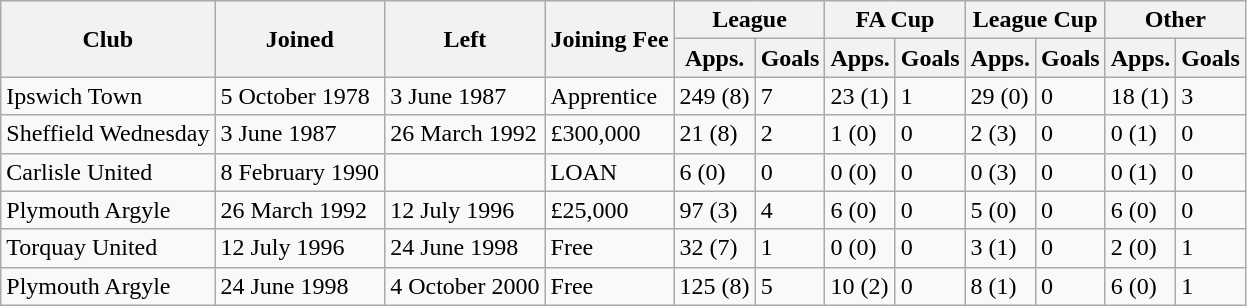<table class="wikitable">
<tr>
<th rowspan=2>Club</th>
<th rowspan=2>Joined</th>
<th rowspan=2>Left</th>
<th rowspan=2>Joining Fee</th>
<th colspan=2>League</th>
<th colspan=2>FA Cup</th>
<th colspan=2>League Cup</th>
<th colspan=2>Other</th>
</tr>
<tr>
<th>Apps.</th>
<th>Goals</th>
<th>Apps.</th>
<th>Goals</th>
<th>Apps.</th>
<th>Goals</th>
<th>Apps.</th>
<th>Goals</th>
</tr>
<tr>
<td>Ipswich Town</td>
<td>5 October 1978</td>
<td>3 June 1987</td>
<td>Apprentice</td>
<td>249 (8) </td>
<td>7 </td>
<td>23 (1) </td>
<td>1 </td>
<td>29 (0) </td>
<td>0 </td>
<td>18 (1) </td>
<td>3 </td>
</tr>
<tr>
<td>Sheffield Wednesday</td>
<td>3 June 1987</td>
<td>26 March 1992</td>
<td>£300,000</td>
<td>21 (8) </td>
<td>2 </td>
<td>1 (0) </td>
<td>0 </td>
<td>2 (3) </td>
<td>0 </td>
<td>0 (1) </td>
<td>0 </td>
</tr>
<tr>
<td>Carlisle United</td>
<td>8 February 1990</td>
<td></td>
<td>LOAN</td>
<td>6 (0) </td>
<td>0 </td>
<td>0 (0) </td>
<td>0 </td>
<td>0 (3) </td>
<td>0 </td>
<td>0 (1) </td>
<td>0 </td>
</tr>
<tr>
<td>Plymouth Argyle</td>
<td>26 March 1992</td>
<td>12 July 1996</td>
<td>£25,000</td>
<td>97 (3) </td>
<td>4 </td>
<td>6 (0) </td>
<td>0 </td>
<td>5 (0) </td>
<td>0 </td>
<td>6 (0) </td>
<td>0 </td>
</tr>
<tr>
<td>Torquay United</td>
<td>12 July 1996</td>
<td>24 June 1998</td>
<td>Free</td>
<td>32 (7) </td>
<td>1 </td>
<td>0 (0) </td>
<td>0 </td>
<td>3 (1) </td>
<td>0 </td>
<td>2 (0) </td>
<td>1 </td>
</tr>
<tr>
<td>Plymouth Argyle</td>
<td>24 June 1998</td>
<td>4 October 2000</td>
<td>Free</td>
<td>125 (8) </td>
<td>5 </td>
<td>10 (2) </td>
<td>0 </td>
<td>8 (1) </td>
<td>0 </td>
<td>6 (0) </td>
<td>1 </td>
</tr>
</table>
